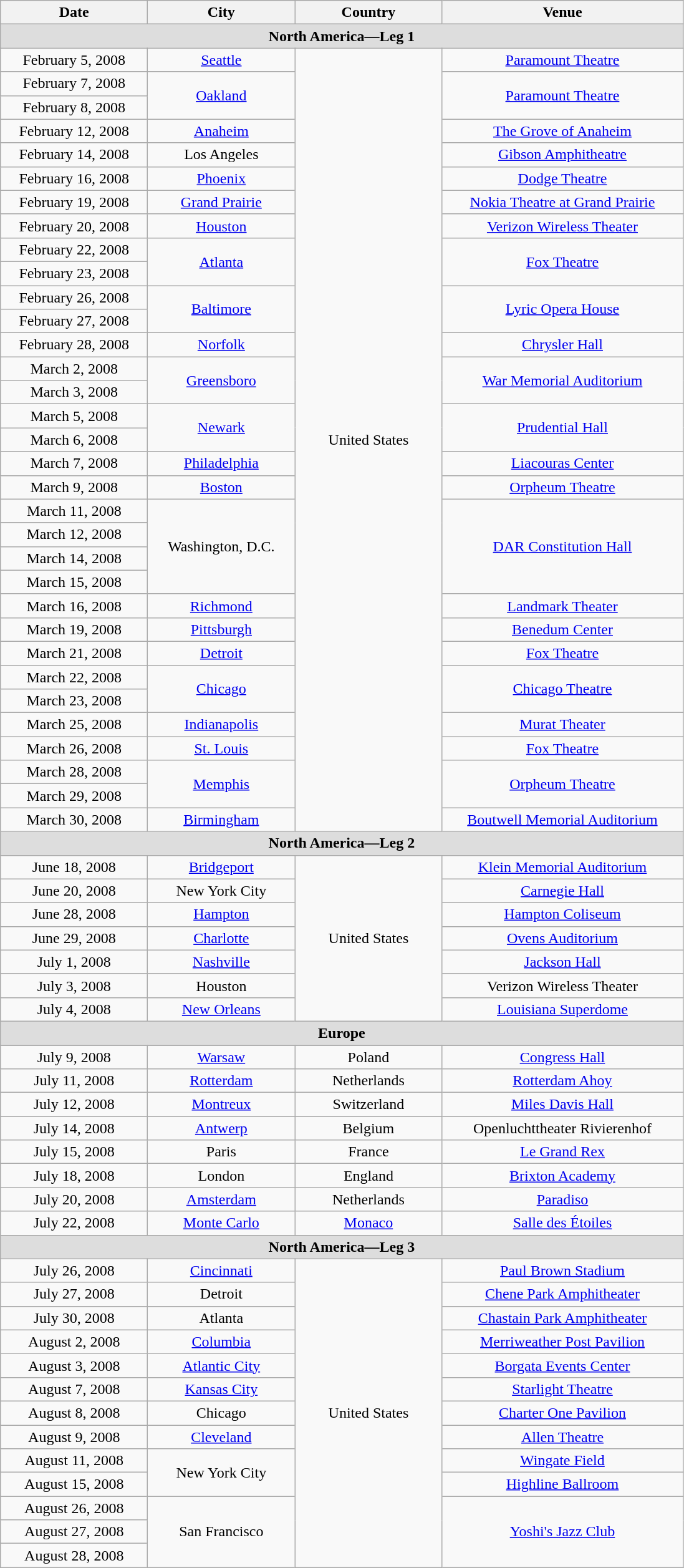<table class="wikitable" style="text-align:center;">
<tr>
<th width="150">Date</th>
<th width="150">City</th>
<th width="150">Country</th>
<th width="250">Venue</th>
</tr>
<tr bgcolor="#DDDDDD">
<td colspan=4><strong>North America—Leg 1</strong> </td>
</tr>
<tr>
<td>February 5, 2008</td>
<td><a href='#'>Seattle</a></td>
<td rowspan="33">United States</td>
<td><a href='#'>Paramount Theatre</a></td>
</tr>
<tr>
<td>February 7, 2008</td>
<td rowspan="2"><a href='#'>Oakland</a></td>
<td rowspan="2"><a href='#'>Paramount Theatre</a></td>
</tr>
<tr>
<td>February 8, 2008</td>
</tr>
<tr>
<td>February 12, 2008</td>
<td><a href='#'>Anaheim</a></td>
<td><a href='#'>The Grove of Anaheim</a></td>
</tr>
<tr>
<td>February 14, 2008</td>
<td>Los Angeles</td>
<td><a href='#'>Gibson Amphitheatre</a></td>
</tr>
<tr>
<td>February 16, 2008</td>
<td><a href='#'>Phoenix</a></td>
<td><a href='#'>Dodge Theatre</a></td>
</tr>
<tr>
<td>February 19, 2008</td>
<td><a href='#'>Grand Prairie</a></td>
<td><a href='#'>Nokia Theatre at Grand Prairie</a></td>
</tr>
<tr>
<td>February 20, 2008</td>
<td><a href='#'>Houston</a></td>
<td><a href='#'>Verizon Wireless Theater</a></td>
</tr>
<tr>
<td>February 22, 2008</td>
<td rowspan="2"><a href='#'>Atlanta</a></td>
<td rowspan="2"><a href='#'>Fox Theatre</a></td>
</tr>
<tr>
<td>February 23, 2008</td>
</tr>
<tr>
<td>February 26, 2008</td>
<td rowspan="2"><a href='#'>Baltimore</a></td>
<td rowspan="2"><a href='#'>Lyric Opera House</a></td>
</tr>
<tr>
<td>February 27, 2008</td>
</tr>
<tr>
<td>February 28, 2008</td>
<td><a href='#'>Norfolk</a></td>
<td><a href='#'>Chrysler Hall</a></td>
</tr>
<tr>
<td>March 2, 2008</td>
<td rowspan="2"><a href='#'>Greensboro</a></td>
<td rowspan="2"><a href='#'>War Memorial Auditorium</a></td>
</tr>
<tr>
<td>March 3, 2008</td>
</tr>
<tr>
<td>March 5, 2008</td>
<td rowspan="2"><a href='#'>Newark</a></td>
<td rowspan="2"><a href='#'>Prudential Hall</a></td>
</tr>
<tr>
<td>March 6, 2008</td>
</tr>
<tr>
<td>March 7, 2008</td>
<td><a href='#'>Philadelphia</a></td>
<td><a href='#'>Liacouras Center</a></td>
</tr>
<tr>
<td>March 9, 2008</td>
<td><a href='#'>Boston</a></td>
<td><a href='#'>Orpheum Theatre</a></td>
</tr>
<tr>
<td>March 11, 2008</td>
<td rowspan="4">Washington, D.C.</td>
<td rowspan="4"><a href='#'>DAR Constitution Hall</a></td>
</tr>
<tr>
<td>March 12, 2008</td>
</tr>
<tr>
<td>March 14, 2008</td>
</tr>
<tr>
<td>March 15, 2008</td>
</tr>
<tr>
<td>March 16, 2008</td>
<td><a href='#'>Richmond</a></td>
<td><a href='#'>Landmark Theater</a></td>
</tr>
<tr>
<td>March 19, 2008</td>
<td><a href='#'>Pittsburgh</a></td>
<td><a href='#'>Benedum Center</a></td>
</tr>
<tr>
<td>March 21, 2008</td>
<td><a href='#'>Detroit</a></td>
<td><a href='#'>Fox Theatre</a></td>
</tr>
<tr>
<td>March 22, 2008</td>
<td rowspan="2"><a href='#'>Chicago</a></td>
<td rowspan="2"><a href='#'>Chicago Theatre</a></td>
</tr>
<tr>
<td>March 23, 2008</td>
</tr>
<tr>
<td>March 25, 2008</td>
<td><a href='#'>Indianapolis</a></td>
<td><a href='#'>Murat Theater</a></td>
</tr>
<tr>
<td>March 26, 2008</td>
<td><a href='#'>St. Louis</a></td>
<td><a href='#'>Fox Theatre</a></td>
</tr>
<tr>
<td>March 28, 2008</td>
<td rowspan="2"><a href='#'>Memphis</a></td>
<td rowspan="2"><a href='#'>Orpheum Theatre</a></td>
</tr>
<tr>
<td>March 29, 2008</td>
</tr>
<tr>
<td>March 30, 2008</td>
<td><a href='#'>Birmingham</a></td>
<td><a href='#'>Boutwell Memorial Auditorium</a></td>
</tr>
<tr bgcolor="#DDDDDD">
<td colspan=4><strong>North America—Leg 2</strong></td>
</tr>
<tr>
<td>June 18, 2008</td>
<td><a href='#'>Bridgeport</a></td>
<td rowspan="7">United States</td>
<td><a href='#'>Klein Memorial Auditorium</a></td>
</tr>
<tr>
<td>June 20, 2008</td>
<td>New York City</td>
<td><a href='#'>Carnegie Hall</a></td>
</tr>
<tr>
<td>June 28, 2008</td>
<td><a href='#'>Hampton</a></td>
<td><a href='#'>Hampton Coliseum</a></td>
</tr>
<tr>
<td>June 29, 2008</td>
<td><a href='#'>Charlotte</a></td>
<td><a href='#'>Ovens Auditorium</a></td>
</tr>
<tr>
<td>July 1, 2008</td>
<td><a href='#'>Nashville</a></td>
<td><a href='#'>Jackson Hall</a></td>
</tr>
<tr>
<td>July 3, 2008</td>
<td>Houston</td>
<td>Verizon Wireless Theater</td>
</tr>
<tr>
<td>July 4, 2008</td>
<td><a href='#'>New Orleans</a></td>
<td><a href='#'>Louisiana Superdome</a></td>
</tr>
<tr bgcolor="#DDDDDD">
<td colspan=4><strong>Europe</strong></td>
</tr>
<tr>
<td>July 9, 2008</td>
<td><a href='#'>Warsaw</a></td>
<td>Poland</td>
<td><a href='#'>Congress Hall</a></td>
</tr>
<tr>
<td>July 11, 2008</td>
<td><a href='#'>Rotterdam</a></td>
<td>Netherlands</td>
<td><a href='#'>Rotterdam Ahoy</a></td>
</tr>
<tr>
<td>July 12, 2008</td>
<td><a href='#'>Montreux</a></td>
<td>Switzerland</td>
<td><a href='#'>Miles Davis Hall</a></td>
</tr>
<tr>
<td>July 14, 2008</td>
<td><a href='#'>Antwerp</a></td>
<td>Belgium</td>
<td>Openluchttheater Rivierenhof</td>
</tr>
<tr>
<td>July 15, 2008</td>
<td>Paris</td>
<td>France</td>
<td><a href='#'>Le Grand Rex</a></td>
</tr>
<tr>
<td>July 18, 2008</td>
<td>London</td>
<td>England</td>
<td><a href='#'>Brixton Academy</a></td>
</tr>
<tr>
<td>July 20, 2008</td>
<td><a href='#'>Amsterdam</a></td>
<td>Netherlands</td>
<td><a href='#'>Paradiso</a></td>
</tr>
<tr>
<td>July 22, 2008</td>
<td><a href='#'>Monte Carlo</a></td>
<td><a href='#'>Monaco</a></td>
<td><a href='#'>Salle des Étoiles</a></td>
</tr>
<tr bgcolor="#DDDDDD">
<td colspan=4><strong>North America—Leg 3</strong></td>
</tr>
<tr>
<td>July 26, 2008</td>
<td><a href='#'>Cincinnati</a></td>
<td rowspan="13">United States</td>
<td><a href='#'>Paul Brown Stadium</a></td>
</tr>
<tr>
<td>July 27, 2008</td>
<td>Detroit</td>
<td><a href='#'>Chene Park Amphitheater</a></td>
</tr>
<tr>
<td>July 30, 2008</td>
<td>Atlanta</td>
<td><a href='#'>Chastain Park Amphitheater</a></td>
</tr>
<tr>
<td>August 2, 2008</td>
<td><a href='#'>Columbia</a></td>
<td><a href='#'>Merriweather Post Pavilion</a></td>
</tr>
<tr>
<td>August 3, 2008</td>
<td><a href='#'>Atlantic City</a></td>
<td><a href='#'>Borgata Events Center</a></td>
</tr>
<tr>
<td>August 7, 2008</td>
<td><a href='#'>Kansas City</a></td>
<td><a href='#'>Starlight Theatre</a></td>
</tr>
<tr>
<td>August 8, 2008</td>
<td>Chicago</td>
<td><a href='#'>Charter One Pavilion</a></td>
</tr>
<tr>
<td>August 9, 2008</td>
<td><a href='#'>Cleveland</a></td>
<td><a href='#'>Allen Theatre</a></td>
</tr>
<tr>
<td>August 11, 2008</td>
<td rowspan="2">New York City</td>
<td><a href='#'>Wingate Field</a></td>
</tr>
<tr>
<td>August 15, 2008</td>
<td><a href='#'>Highline Ballroom</a></td>
</tr>
<tr>
<td>August 26, 2008</td>
<td rowspan="3">San Francisco</td>
<td rowspan="3"><a href='#'>Yoshi's Jazz Club</a></td>
</tr>
<tr>
<td>August 27, 2008</td>
</tr>
<tr>
<td>August 28, 2008</td>
</tr>
</table>
